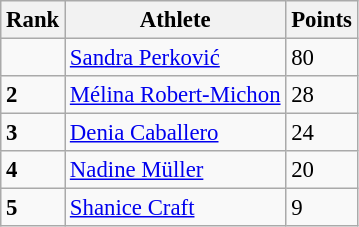<table class="wikitable" style="border-collapse: collapse; font-size: 95%;">
<tr>
<th>Rank</th>
<th>Athlete</th>
<th>Points</th>
</tr>
<tr>
<td></td>
<td><a href='#'>Sandra Perković</a></td>
<td>80</td>
</tr>
<tr>
<td><strong>2</strong></td>
<td><a href='#'>Mélina Robert-Michon</a></td>
<td>28</td>
</tr>
<tr>
<td><strong>3</strong></td>
<td><a href='#'>Denia Caballero</a></td>
<td>24</td>
</tr>
<tr>
<td><strong>4</strong></td>
<td><a href='#'>Nadine Müller</a></td>
<td>20</td>
</tr>
<tr>
<td><strong>5</strong></td>
<td><a href='#'>Shanice Craft</a></td>
<td>9</td>
</tr>
</table>
